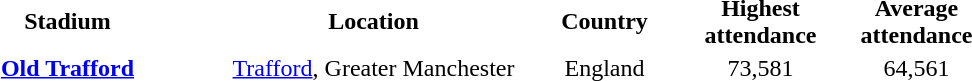<table class="wiki" style="text-align:center;">
<tr>
<th width=200>Stadium</th>
<th width=200>Location</th>
<th width=100>Country</th>
<th width=100>Highest attendance</th>
<th width=100>Average attendance</th>
</tr>
<tr>
<td><strong><a href='#'>Old Trafford</a></strong></td>
<td><a href='#'>Trafford</a>, Greater Manchester</td>
<td>England</td>
<td>73,581</td>
<td>64,561</td>
</tr>
</table>
